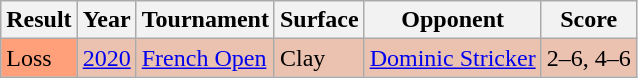<table class="wikitable">
<tr>
<th>Result</th>
<th>Year</th>
<th>Tournament</th>
<th>Surface</th>
<th>Opponent</th>
<th>Score</th>
</tr>
<tr style="background:#ebc2af;">
<td bgcolor=ffa07a>Loss</td>
<td><a href='#'>2020</a></td>
<td><a href='#'>French Open</a></td>
<td>Clay</td>
<td> <a href='#'>Dominic Stricker</a></td>
<td>2–6, 4–6</td>
</tr>
</table>
